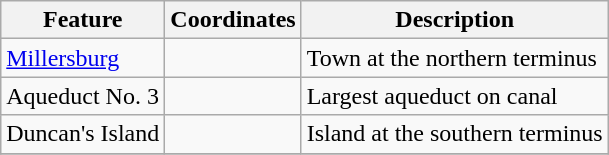<table class="wikitable">
<tr>
<th>Feature</th>
<th>Coordinates</th>
<th>Description</th>
</tr>
<tr>
<td><a href='#'>Millersburg</a></td>
<td></td>
<td>Town at the northern terminus</td>
</tr>
<tr>
<td>Aqueduct No. 3</td>
<td></td>
<td>Largest aqueduct on canal</td>
</tr>
<tr>
<td>Duncan's Island</td>
<td></td>
<td>Island at the southern terminus</td>
</tr>
<tr>
</tr>
</table>
